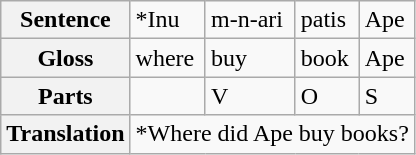<table class="wikitable">
<tr>
<th>Sentence</th>
<td>*Inu</td>
<td>m-n-ari</td>
<td>patis</td>
<td>Ape</td>
</tr>
<tr>
<th>Gloss</th>
<td>where</td>
<td>buy</td>
<td>book</td>
<td>Ape</td>
</tr>
<tr>
<th>Parts</th>
<td></td>
<td>V</td>
<td>O</td>
<td>S</td>
</tr>
<tr>
<th>Translation</th>
<td colspan="4">*Where did Ape buy books?</td>
</tr>
</table>
